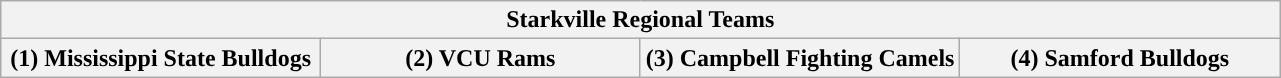<table class="wikitable">
<tr>
<th colspan=4>Starkville Regional Teams</th>
</tr>
<tr>
<th style="width: 25%; ">(1) Mississippi State Bulldogs</th>
<th style="width: 25%; ">(2) VCU Rams</th>
<th style="width: 25%; ">(3) Campbell Fighting Camels</th>
<th style="width: 25%; ">(4) Samford Bulldogs</th>
</tr>
</table>
